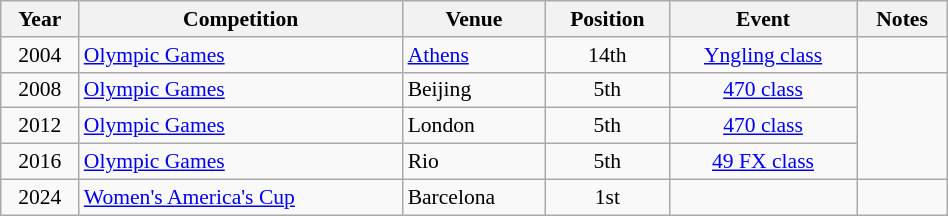<table class="wikitable" width=50% style="font-size:90%; text-align:center;">
<tr>
<th>Year</th>
<th>Competition</th>
<th>Venue</th>
<th>Position</th>
<th>Event</th>
<th>Notes</th>
</tr>
<tr>
<td rowspan=1>2004</td>
<td rowspan=1 align=left><a href='#'>Olympic Games</a></td>
<td rowspan=1 align=left><a href='#'>Athens</a></td>
<td>14th</td>
<td><a href='#'>Yngling class</a></td>
<td></td>
</tr>
<tr>
<td rowspan=1>2008</td>
<td rowspan=1 align=left><a href='#'>Olympic Games</a></td>
<td rowspan=1 align=left>Beijing</td>
<td>5th</td>
<td><a href='#'>470 class</a></td>
</tr>
<tr>
<td rowspan=1>2012</td>
<td rowspan=1 align=left><a href='#'>Olympic Games</a></td>
<td rowspan=1 align=left>London</td>
<td>5th</td>
<td><a href='#'>470 class</a></td>
</tr>
<tr>
<td rowspan=1>2016</td>
<td rowspan=1 align=left><a href='#'>Olympic Games</a></td>
<td rowspan=1 align=left>Rio</td>
<td>5th</td>
<td><a href='#'>49 FX class</a></td>
</tr>
<tr>
<td rowspan=1>2024</td>
<td rowspan=1 align=left><a href='#'>Women's America's Cup</a></td>
<td rowspan=1 align=left>Barcelona</td>
<td>1st</td>
<td></td>
<td></td>
</tr>
</table>
